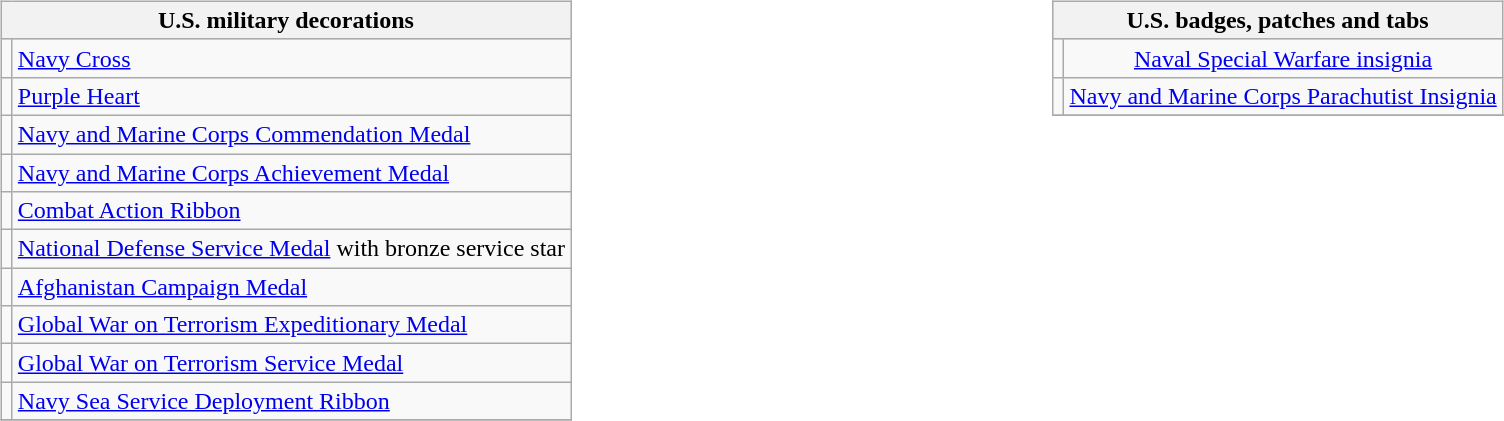<table style="width:100%;">
<tr>
<td valign="top"><br><table class="wikitable">
<tr style="background:#ccf; text-align:center;">
<th colspan="2"><strong>U.S. military decorations</strong></th>
</tr>
<tr>
<td></td>
<td><a href='#'>Navy Cross</a></td>
</tr>
<tr>
<td></td>
<td><a href='#'>Purple Heart</a></td>
</tr>
<tr>
<td></td>
<td><a href='#'>Navy and Marine Corps Commendation Medal</a></td>
</tr>
<tr>
<td></td>
<td><a href='#'>Navy and Marine Corps Achievement Medal</a></td>
</tr>
<tr>
<td></td>
<td><a href='#'>Combat Action Ribbon</a></td>
</tr>
<tr>
<td></td>
<td><a href='#'>National Defense Service Medal</a> with bronze service star</td>
</tr>
<tr>
<td></td>
<td><a href='#'>Afghanistan Campaign Medal</a></td>
</tr>
<tr>
<td></td>
<td><a href='#'>Global War on Terrorism Expeditionary Medal</a></td>
</tr>
<tr>
<td></td>
<td><a href='#'>Global War on Terrorism Service Medal</a></td>
</tr>
<tr>
<td></td>
<td><a href='#'>Navy Sea Service Deployment Ribbon</a></td>
</tr>
<tr>
</tr>
</table>
</td>
<td valign="top"><br><table class="wikitable">
<tr style="background:#ccf; text-align:center;">
<th colspan="2"><strong>U.S. badges, patches and tabs</strong></th>
</tr>
<tr>
<td align=center></td>
<td align=center><a href='#'>Naval Special Warfare insignia</a></td>
</tr>
<tr>
<td align=center></td>
<td align=center><a href='#'>Navy and Marine Corps Parachutist Insignia</a></td>
</tr>
<tr>
</tr>
</table>
</td>
</tr>
</table>
